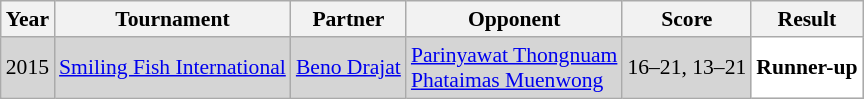<table class="sortable wikitable" style="font-size: 90%">
<tr>
<th>Year</th>
<th>Tournament</th>
<th>Partner</th>
<th>Opponent</th>
<th>Score</th>
<th>Result</th>
</tr>
<tr style="background:#D5D5D5">
<td align="center">2015</td>
<td align="left"><a href='#'>Smiling Fish International</a></td>
<td align="left"> <a href='#'>Beno Drajat</a></td>
<td align="left"> <a href='#'>Parinyawat Thongnuam</a> <br>  <a href='#'>Phataimas Muenwong</a></td>
<td align="left">16–21, 13–21</td>
<td style="text-align:left; background:white"> <strong>Runner-up</strong></td>
</tr>
</table>
